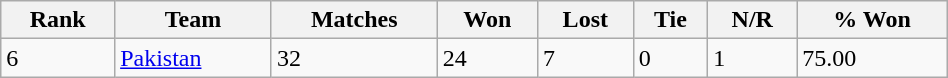<table class="wikitable" width=50%>
<tr>
<th>Rank</th>
<th>Team</th>
<th>Matches</th>
<th>Won</th>
<th>Lost</th>
<th>Tie</th>
<th>N/R</th>
<th>% Won</th>
</tr>
<tr>
<td>6</td>
<td> <a href='#'>Pakistan</a></td>
<td>32</td>
<td>24</td>
<td>7</td>
<td>0</td>
<td>1</td>
<td>75.00</td>
</tr>
</table>
